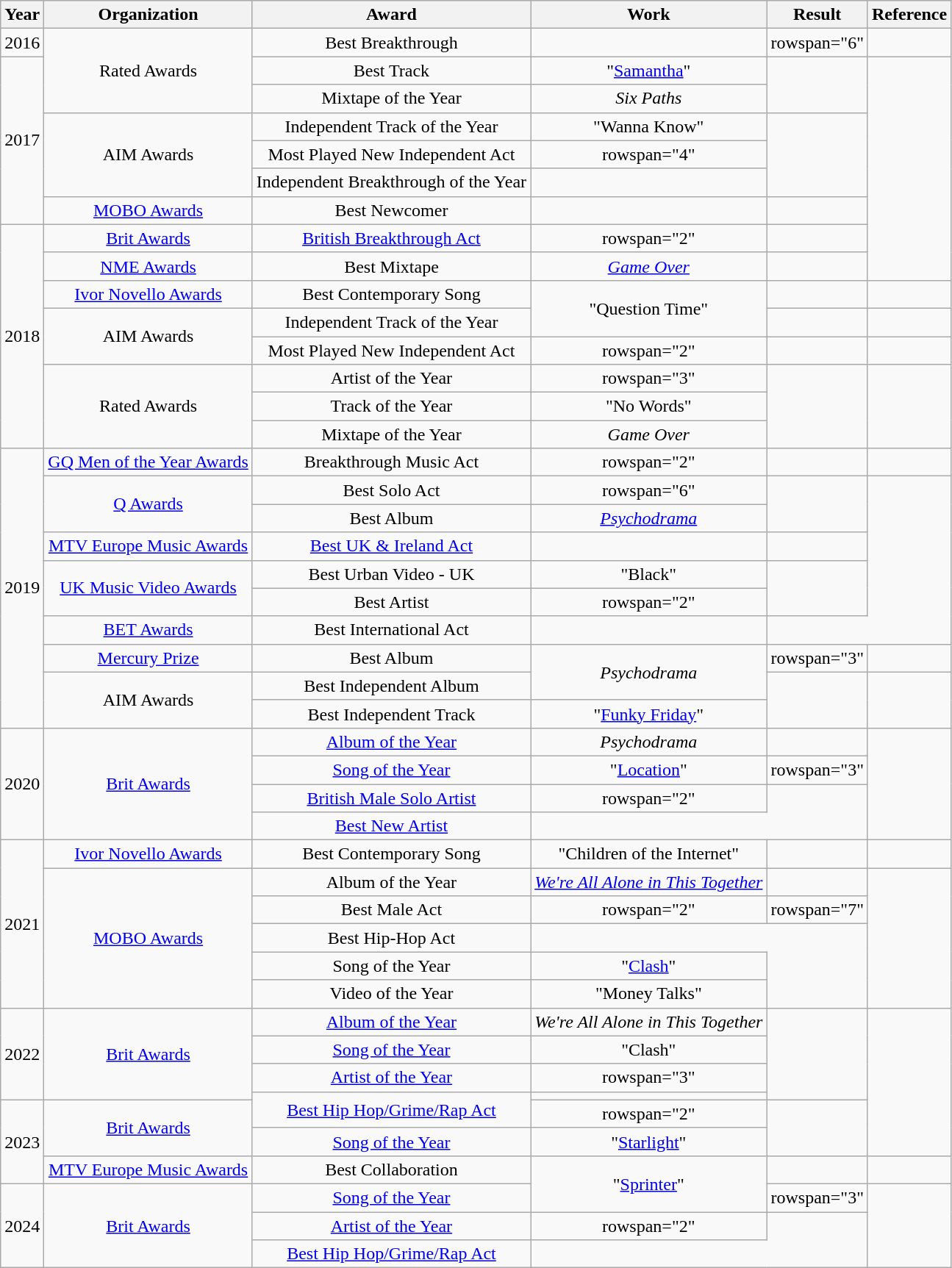<table class="wikitable plainrowheaders" style="text-align:center;">
<tr>
<th>Year</th>
<th>Organization</th>
<th>Award</th>
<th>Work</th>
<th>Result</th>
<th>Reference</th>
</tr>
<tr>
<td>2016</td>
<td rowspan="3">Rated Awards</td>
<td>Best Breakthrough</td>
<td></td>
<td>rowspan="6" </td>
<td></td>
</tr>
<tr>
<td rowspan="6">2017</td>
<td>Best Track</td>
<td>"<a href='#'>Samantha</a>"</td>
<td rowspan="2"></td>
</tr>
<tr>
<td>Mixtape of the Year</td>
<td><em>Six Paths</em></td>
</tr>
<tr>
<td rowspan="3">AIM Awards</td>
<td>Independent Track of the Year</td>
<td>"Wanna Know"</td>
<td rowspan="3"></td>
</tr>
<tr>
<td>Most Played New Independent Act</td>
<td>rowspan="4" </td>
</tr>
<tr>
<td>Independent Breakthrough of the Year</td>
</tr>
<tr>
<td><a href='#'>MOBO Awards</a></td>
<td>Best Newcomer</td>
<td></td>
<td></td>
</tr>
<tr>
<td rowspan="8">2018</td>
<td><a href='#'>Brit Awards</a></td>
<td><a href='#'>British Breakthrough Act</a></td>
<td>rowspan="2" </td>
<td></td>
</tr>
<tr>
<td><a href='#'>NME Awards</a></td>
<td>Best Mixtape</td>
<td><em><a href='#'>Game Over</a></em></td>
<td></td>
</tr>
<tr>
<td><a href='#'>Ivor Novello Awards</a></td>
<td>Best Contemporary Song</td>
<td rowspan="2">"Question Time"</td>
<td></td>
<td></td>
</tr>
<tr>
<td rowspan="2">AIM Awards</td>
<td>Independent Track of the Year</td>
<td></td>
<td></td>
</tr>
<tr>
<td>Most Played New Independent Act</td>
<td>rowspan="2" </td>
<td></td>
<td></td>
</tr>
<tr>
<td rowspan="3">Rated Awards</td>
<td>Artist of the Year</td>
<td>rowspan="3" </td>
<td rowspan="3"></td>
</tr>
<tr>
<td>Track of the Year</td>
<td>"No Words"</td>
</tr>
<tr>
<td>Mixtape of the Year</td>
<td><em>Game Over</em></td>
</tr>
<tr>
<td rowspan="10">2019</td>
<td><a href='#'>GQ Men of the Year Awards</a></td>
<td>Breakthrough Music Act</td>
<td>rowspan="2" </td>
<td></td>
<td></td>
</tr>
<tr>
<td rowspan="2"><a href='#'>Q Awards</a></td>
<td>Best Solo Act</td>
<td>rowspan="6" </td>
<td rowspan="2"></td>
</tr>
<tr>
<td>Best Album</td>
<td><em><a href='#'>Psychodrama</a></em></td>
</tr>
<tr>
<td><a href='#'>MTV Europe Music Awards</a></td>
<td><a href='#'>Best UK & Ireland Act</a></td>
<td></td>
<td></td>
</tr>
<tr>
<td rowspan="2"><a href='#'>UK Music Video Awards</a></td>
<td>Best Urban Video - UK</td>
<td>"Black"</td>
<td rowspan="2"></td>
</tr>
<tr>
<td>Best Artist</td>
<td>rowspan="2" </td>
</tr>
<tr>
<td><a href='#'>BET Awards</a></td>
<td>Best International Act</td>
<td></td>
</tr>
<tr>
<td><a href='#'>Mercury Prize</a></td>
<td>Best Album</td>
<td rowspan="2"><em>Psychodrama</em></td>
<td>rowspan="3" </td>
<td></td>
</tr>
<tr>
<td rowspan="2">AIM Awards</td>
<td>Best Independent Album</td>
<td rowspan="2"></td>
</tr>
<tr>
<td>Best Independent Track</td>
<td>"<a href='#'>Funky Friday</a>"</td>
</tr>
<tr>
<td rowspan="4">2020</td>
<td rowspan="4"><a href='#'>Brit Awards</a></td>
<td><a href='#'>Album of the Year</a></td>
<td><em>Psychodrama</em></td>
<td></td>
<td rowspan="4"></td>
</tr>
<tr>
<td><a href='#'>Song of the Year</a></td>
<td>"<a href='#'>Location</a>"</td>
<td>rowspan="3" </td>
</tr>
<tr>
<td><a href='#'>British Male Solo Artist</a></td>
<td>rowspan="2" </td>
</tr>
<tr>
<td><a href='#'>Best New Artist</a></td>
</tr>
<tr>
<td rowspan="6">2021</td>
<td><a href='#'>Ivor Novello Awards</a></td>
<td>Best Contemporary Song</td>
<td>"Children of the Internet"</td>
<td></td>
<td></td>
</tr>
<tr>
<td rowspan="5"><a href='#'>MOBO Awards</a></td>
<td>Album of the Year</td>
<td><em><a href='#'>We're All Alone in This Together</a></em></td>
<td></td>
<td rowspan="5"></td>
</tr>
<tr>
<td>Best Male Act</td>
<td>rowspan="2" </td>
<td>rowspan="7" </td>
</tr>
<tr>
<td>Best Hip-Hop Act</td>
</tr>
<tr>
<td>Song of the Year</td>
<td>"<a href='#'>Clash</a>"</td>
</tr>
<tr>
<td>Video of the Year</td>
<td>"Money Talks"</td>
</tr>
<tr>
<td rowspan="4">2022</td>
<td rowspan="4"><a href='#'>Brit Awards</a></td>
<td><a href='#'>Album of the Year</a></td>
<td><em>We're All Alone in This Together</em></td>
<td rowspan="4"></td>
</tr>
<tr>
<td><a href='#'>Song of the Year</a></td>
<td>"Clash"</td>
</tr>
<tr>
<td><a href='#'>Artist of the Year</a></td>
<td>rowspan="3" </td>
</tr>
<tr>
<td rowspan=2><a href='#'>Best Hip Hop/Grime/Rap Act</a></td>
<td></td>
</tr>
<tr>
<td rowspan="3">2023</td>
<td rowspan=2><a href='#'>Brit Awards</a></td>
<td>rowspan="2" </td>
<td rowspan=2></td>
</tr>
<tr>
<td><a href='#'>Song of the Year</a></td>
<td>"<a href='#'>Starlight</a>"</td>
</tr>
<tr>
<td><a href='#'>MTV Europe Music Awards</a></td>
<td>Best Collaboration</td>
<td rowspan="2">"<a href='#'>Sprinter</a>" </td>
<td></td>
<td></td>
</tr>
<tr>
<td rowspan="3">2024</td>
<td rowspan="3"><a href='#'>Brit Awards</a></td>
<td><a href='#'>Song of the Year</a></td>
<td>rowspan="3" </td>
<td rowspan="3"></td>
</tr>
<tr>
<td><a href='#'>Artist of the Year</a></td>
<td>rowspan="2" </td>
</tr>
<tr>
<td rowspan=2><a href='#'>Best Hip Hop/Grime/Rap Act</a></td>
</tr>
</table>
